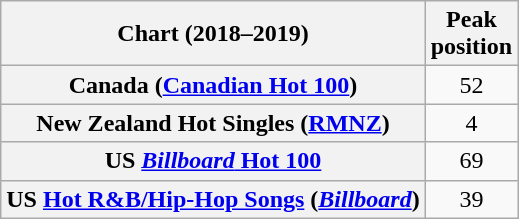<table class="wikitable sortable plainrowheaders" style="text-align:center">
<tr>
<th scope="col">Chart (2018–2019)</th>
<th scope="col">Peak<br>position</th>
</tr>
<tr>
<th scope="row">Canada (<a href='#'>Canadian Hot 100</a>)</th>
<td>52</td>
</tr>
<tr>
<th scope="row">New Zealand Hot Singles (<a href='#'>RMNZ</a>)</th>
<td>4</td>
</tr>
<tr>
<th scope="row">US <a href='#'><em>Billboard</em> Hot 100</a></th>
<td>69</td>
</tr>
<tr>
<th scope="row">US <a href='#'>Hot R&B/Hip-Hop Songs</a> (<em><a href='#'>Billboard</a></em>)</th>
<td>39</td>
</tr>
</table>
